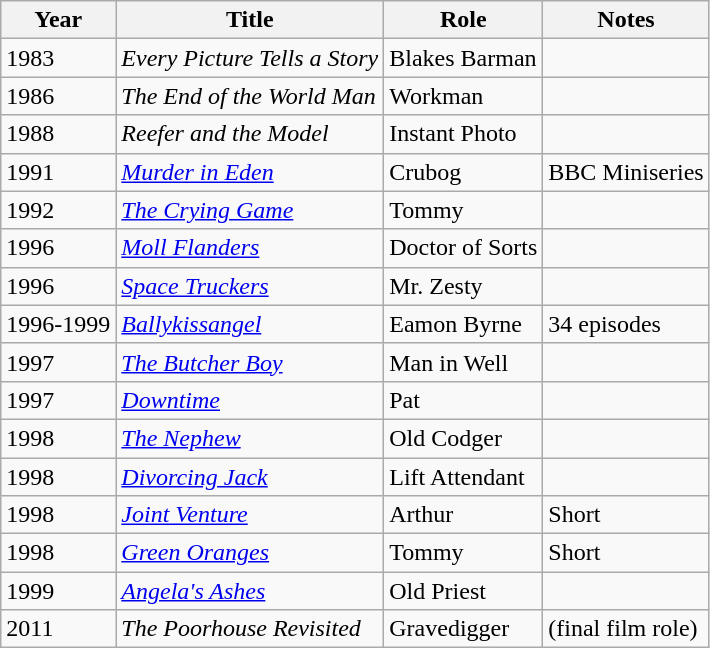<table class="wikitable">
<tr>
<th>Year</th>
<th>Title</th>
<th>Role</th>
<th>Notes</th>
</tr>
<tr>
<td>1983</td>
<td><em>Every Picture Tells a Story</em></td>
<td>Blakes Barman</td>
<td></td>
</tr>
<tr>
<td>1986</td>
<td><em>The End of the World Man</em></td>
<td>Workman</td>
<td></td>
</tr>
<tr>
<td>1988</td>
<td><em>Reefer and the Model</em></td>
<td>Instant Photo</td>
<td></td>
</tr>
<tr>
<td>1991</td>
<td><em><a href='#'>Murder in Eden</a></em></td>
<td>Crubog</td>
<td>BBC Miniseries</td>
</tr>
<tr>
<td>1992</td>
<td><em><a href='#'>The Crying Game</a></em></td>
<td>Tommy</td>
<td></td>
</tr>
<tr>
<td>1996</td>
<td><em><a href='#'>Moll Flanders</a></em></td>
<td>Doctor of Sorts</td>
<td></td>
</tr>
<tr>
<td>1996</td>
<td><em><a href='#'>Space Truckers</a></em></td>
<td>Mr. Zesty</td>
<td></td>
</tr>
<tr>
<td>1996-1999</td>
<td><em><a href='#'>Ballykissangel</a></em></td>
<td>Eamon Byrne</td>
<td>34 episodes</td>
</tr>
<tr>
<td>1997</td>
<td><em><a href='#'>The Butcher Boy</a></em></td>
<td>Man in Well</td>
<td></td>
</tr>
<tr>
<td>1997</td>
<td><em><a href='#'>Downtime</a></em></td>
<td>Pat</td>
<td></td>
</tr>
<tr>
<td>1998</td>
<td><em><a href='#'>The Nephew</a></em></td>
<td>Old Codger</td>
<td></td>
</tr>
<tr>
<td>1998</td>
<td><em><a href='#'>Divorcing Jack</a></em></td>
<td>Lift Attendant</td>
<td></td>
</tr>
<tr>
<td>1998</td>
<td><em><a href='#'>Joint Venture</a></em></td>
<td>Arthur</td>
<td>Short</td>
</tr>
<tr>
<td>1998</td>
<td><em><a href='#'>Green Oranges</a></em></td>
<td>Tommy</td>
<td>Short</td>
</tr>
<tr>
<td>1999</td>
<td><em><a href='#'>Angela's Ashes</a></em></td>
<td>Old Priest</td>
<td></td>
</tr>
<tr>
<td>2011</td>
<td><em>The Poorhouse Revisited</em></td>
<td>Gravedigger</td>
<td>(final film role)</td>
</tr>
</table>
